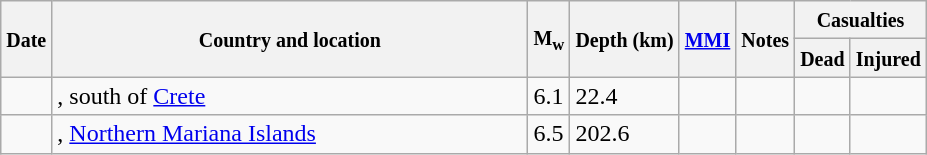<table class="wikitable sortable sort-under" style="border:1px black; margin-left:1em;">
<tr>
<th rowspan="2"><small>Date</small></th>
<th rowspan="2" style="width: 310px"><small>Country and location</small></th>
<th rowspan="2"><small>M<sub>w</sub></small></th>
<th rowspan="2"><small>Depth (km)</small></th>
<th rowspan="2"><small><a href='#'>MMI</a></small></th>
<th rowspan="2" class="unsortable"><small>Notes</small></th>
<th colspan="2"><small>Casualties</small></th>
</tr>
<tr>
<th><small>Dead</small></th>
<th><small>Injured</small></th>
</tr>
<tr>
<td></td>
<td>, south of <a href='#'>Crete</a></td>
<td>6.1</td>
<td>22.4</td>
<td></td>
<td></td>
<td></td>
<td></td>
</tr>
<tr>
<td></td>
<td>, <a href='#'>Northern Mariana Islands</a></td>
<td>6.5</td>
<td>202.6</td>
<td></td>
<td></td>
<td></td>
<td></td>
</tr>
</table>
